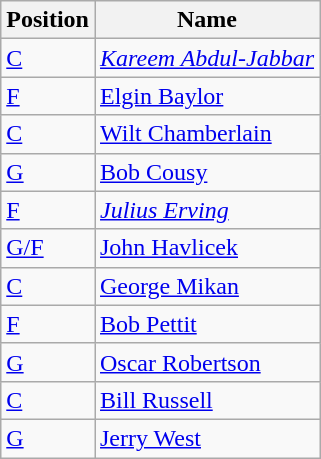<table class="wikitable sortable">
<tr>
<th>Position</th>
<th>Name</th>
</tr>
<tr>
<td><a href='#'>C</a></td>
<td><em><a href='#'>Kareem Abdul-Jabbar</a></em></td>
</tr>
<tr>
<td><a href='#'>F</a></td>
<td><a href='#'>Elgin Baylor</a></td>
</tr>
<tr>
<td><a href='#'>C</a></td>
<td><a href='#'>Wilt Chamberlain</a></td>
</tr>
<tr>
<td><a href='#'>G</a></td>
<td><a href='#'>Bob Cousy</a></td>
</tr>
<tr>
<td><a href='#'>F</a></td>
<td><em><a href='#'>Julius Erving</a></em></td>
</tr>
<tr>
<td><a href='#'>G/F</a></td>
<td><a href='#'>John Havlicek</a></td>
</tr>
<tr>
<td><a href='#'>C</a></td>
<td><a href='#'>George Mikan</a></td>
</tr>
<tr>
<td><a href='#'>F</a></td>
<td><a href='#'>Bob Pettit</a></td>
</tr>
<tr>
<td><a href='#'>G</a></td>
<td><a href='#'>Oscar Robertson</a></td>
</tr>
<tr>
<td><a href='#'>C</a></td>
<td><a href='#'>Bill Russell</a></td>
</tr>
<tr>
<td><a href='#'>G</a></td>
<td><a href='#'>Jerry West</a></td>
</tr>
</table>
